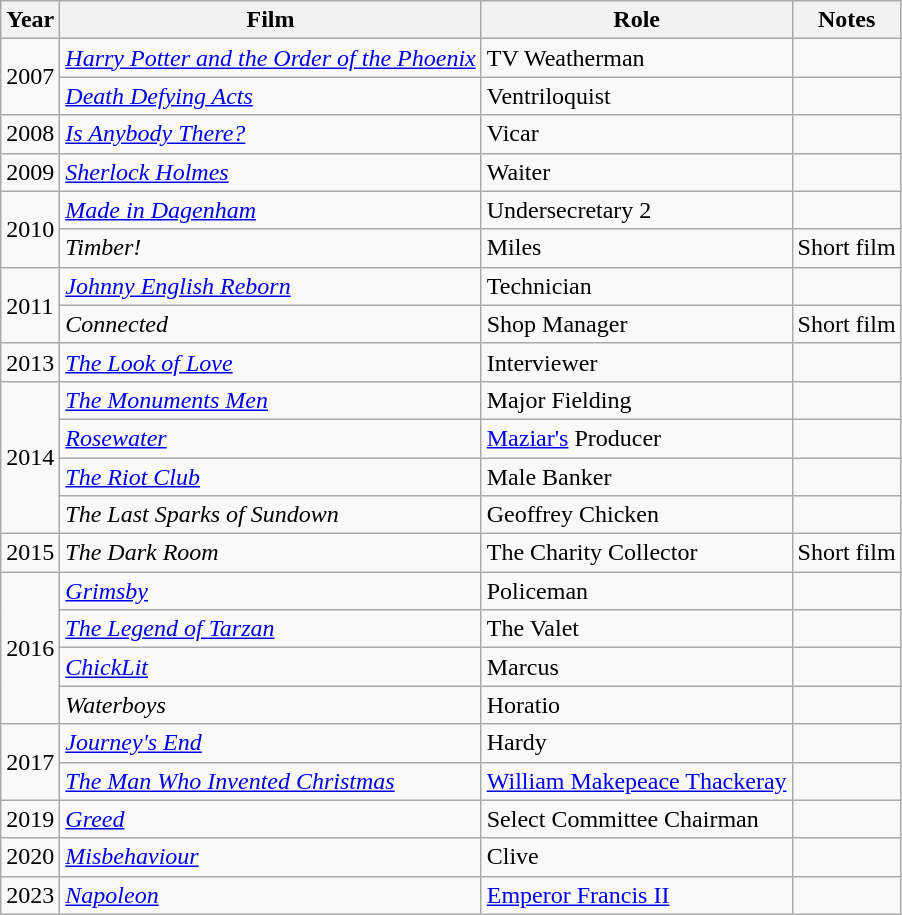<table class="wikitable">
<tr>
<th>Year</th>
<th>Film</th>
<th>Role</th>
<th>Notes</th>
</tr>
<tr>
<td rowspan="2">2007</td>
<td><em><a href='#'>Harry Potter and the Order of the Phoenix</a></em></td>
<td>TV Weatherman</td>
<td></td>
</tr>
<tr>
<td><em><a href='#'>Death Defying Acts</a></em></td>
<td>Ventriloquist</td>
<td></td>
</tr>
<tr>
<td>2008</td>
<td><em><a href='#'>Is Anybody There?</a></em></td>
<td>Vicar</td>
<td></td>
</tr>
<tr>
<td>2009</td>
<td><em><a href='#'>Sherlock Holmes</a></em></td>
<td>Waiter</td>
<td></td>
</tr>
<tr>
<td rowspan="2">2010</td>
<td><em><a href='#'>Made in Dagenham</a></em></td>
<td>Undersecretary 2</td>
<td></td>
</tr>
<tr>
<td><em>Timber!</em></td>
<td>Miles</td>
<td>Short film</td>
</tr>
<tr>
<td rowspan="2">2011</td>
<td><em><a href='#'>Johnny English Reborn</a></em></td>
<td>Technician</td>
<td></td>
</tr>
<tr>
<td><em>Connected</em></td>
<td>Shop Manager</td>
<td>Short film</td>
</tr>
<tr>
<td>2013</td>
<td><em><a href='#'>The Look of Love</a></em></td>
<td>Interviewer</td>
<td></td>
</tr>
<tr>
<td rowspan="4">2014</td>
<td><em><a href='#'>The Monuments Men</a></em></td>
<td>Major Fielding</td>
<td></td>
</tr>
<tr>
<td><em><a href='#'>Rosewater</a></em></td>
<td><a href='#'>Maziar's</a> Producer</td>
<td></td>
</tr>
<tr>
<td><em><a href='#'>The Riot Club</a></em></td>
<td>Male Banker</td>
<td></td>
</tr>
<tr>
<td><em>The Last Sparks of Sundown</em></td>
<td>Geoffrey Chicken</td>
<td></td>
</tr>
<tr>
<td>2015</td>
<td><em>The Dark Room</em></td>
<td>The Charity Collector</td>
<td>Short film</td>
</tr>
<tr>
<td rowspan="4">2016</td>
<td><em><a href='#'>Grimsby</a></em></td>
<td>Policeman</td>
<td></td>
</tr>
<tr>
<td><em><a href='#'>The Legend of Tarzan</a></em></td>
<td>The Valet</td>
<td></td>
</tr>
<tr>
<td><em><a href='#'>ChickLit</a></em></td>
<td>Marcus</td>
<td></td>
</tr>
<tr>
<td><em>Waterboys</em></td>
<td>Horatio</td>
<td></td>
</tr>
<tr>
<td rowspan="2">2017</td>
<td><em><a href='#'>Journey's End</a></em></td>
<td>Hardy</td>
<td></td>
</tr>
<tr>
<td><em><a href='#'>The Man Who Invented Christmas</a></em></td>
<td><a href='#'>William Makepeace Thackeray</a></td>
<td></td>
</tr>
<tr>
<td>2019</td>
<td><em><a href='#'>Greed</a></em></td>
<td>Select Committee Chairman</td>
<td></td>
</tr>
<tr>
<td>2020</td>
<td><em><a href='#'>Misbehaviour</a></em></td>
<td>Clive</td>
<td></td>
</tr>
<tr>
<td>2023</td>
<td><em><a href='#'>Napoleon</a></em></td>
<td><a href='#'>Emperor Francis II</a></td>
<td></td>
</tr>
</table>
